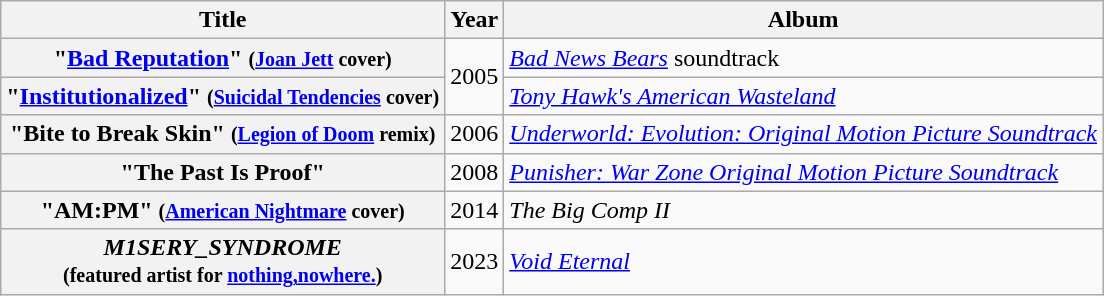<table class="wikitable plainrowheaders" style="text-align:center;">
<tr>
<th scope=col>Title</th>
<th scope=col>Year</th>
<th scope=col>Album</th>
</tr>
<tr>
<th scope="row">"<a href='#'>Bad Reputation</a>" <small>(<a href='#'>Joan Jett</a> cover)</small></th>
<td rowspan="2">2005</td>
<td style="text-align:left;"><em><a href='#'>Bad News Bears</a></em> soundtrack</td>
</tr>
<tr>
<th scope="row">"<a href='#'>Institutionalized</a>" <small>(<a href='#'>Suicidal Tendencies</a> cover)</small></th>
<td style="text-align:left;"><em><a href='#'>Tony Hawk's American Wasteland</a></em></td>
</tr>
<tr>
<th scope="row">"Bite to Break Skin" <small>(<a href='#'>Legion of Doom</a> remix)</small></th>
<td>2006</td>
<td style="text-align:left;"><em><a href='#'>Underworld: Evolution: Original Motion Picture Soundtrack</a></em></td>
</tr>
<tr>
<th scope="row">"The Past Is Proof"</th>
<td>2008</td>
<td style="text-align:left;"><em><a href='#'>Punisher: War Zone Original Motion Picture Soundtrack</a></em></td>
</tr>
<tr>
<th scope="row">"AM:PM" <small>(<a href='#'>American Nightmare</a> cover)</small></th>
<td>2014</td>
<td style="text-align:left;"><em>The Big Comp II</em></td>
</tr>
<tr>
<th scope="row"><em>M1SERY_SYNDROME</em> <br><small>(featured artist for <a href='#'>nothing,nowhere.</a>)</small></th>
<td>2023</td>
<td style="text-align:left;"><em><a href='#'>Void Eternal</a></em></td>
</tr>
</table>
